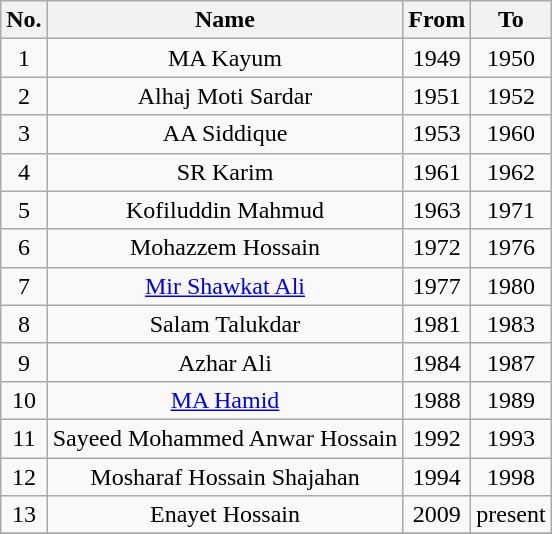<table class="wikitable sortable">
<tr>
<th scope="col">No.</th>
<th scope="col">Name</th>
<th scope="col">From</th>
<th scope="col">To</th>
</tr>
<tr>
<td style="text-align:center">1</td>
<td style="text-align:center">MA Kayum</td>
<td style="text-align:center">1949</td>
<td style="text-align:center">1950</td>
</tr>
<tr>
<td style="text-align:center">2</td>
<td style="text-align:center">Alhaj Moti Sardar</td>
<td style="text-align:center">1951</td>
<td style="text-align:center">1952</td>
</tr>
<tr>
<td style="text-align:center">3</td>
<td style="text-align:center">AA Siddique</td>
<td style="text-align:center">1953</td>
<td style="text-align:center">1960</td>
</tr>
<tr>
<td style="text-align:center">4</td>
<td style="text-align:center">SR Karim</td>
<td style="text-align:center">1961</td>
<td style="text-align:center">1962</td>
</tr>
<tr>
<td style="text-align:center">5</td>
<td style="text-align:center">Kofiluddin Mahmud</td>
<td style="text-align:center">1963</td>
<td style="text-align:center">1971</td>
</tr>
<tr>
<td style="text-align:center">6</td>
<td style="text-align:center">Mohazzem Hossain</td>
<td style="text-align:center">1972</td>
<td style="text-align:center">1976</td>
</tr>
<tr>
<td style="text-align:center">7</td>
<td style="text-align:center"><a href='#'>Mir Shawkat Ali</a></td>
<td style="text-align:center">1977</td>
<td style="text-align:center">1980</td>
</tr>
<tr>
<td style="text-align:center">8</td>
<td style="text-align:center">Salam Talukdar</td>
<td style="text-align:center">1981</td>
<td style="text-align:center">1983</td>
</tr>
<tr>
<td style="text-align:center">9</td>
<td style="text-align:center">Azhar Ali</td>
<td style="text-align:center">1984</td>
<td style="text-align:center">1987</td>
</tr>
<tr>
<td style="text-align:center">10</td>
<td style="text-align:center"><a href='#'>MA Hamid</a></td>
<td style="text-align:center">1988</td>
<td style="text-align:center">1989</td>
</tr>
<tr>
<td style="text-align:center">11</td>
<td style="text-align:center">Sayeed Mohammed Anwar Hossain</td>
<td style="text-align:center">1992</td>
<td style="text-align:center">1993</td>
</tr>
<tr>
<td style="text-align:center">12</td>
<td style="text-align:center">Mosharaf Hossain Shajahan</td>
<td style="text-align:center">1994</td>
<td style="text-align:center">1998</td>
</tr>
<tr>
<td style="text-align:center">13</td>
<td style="text-align:center">Enayet Hossain</td>
<td style="text-align:center">2009</td>
<td style="text-align:center">present</td>
</tr>
<tr>
</tr>
</table>
